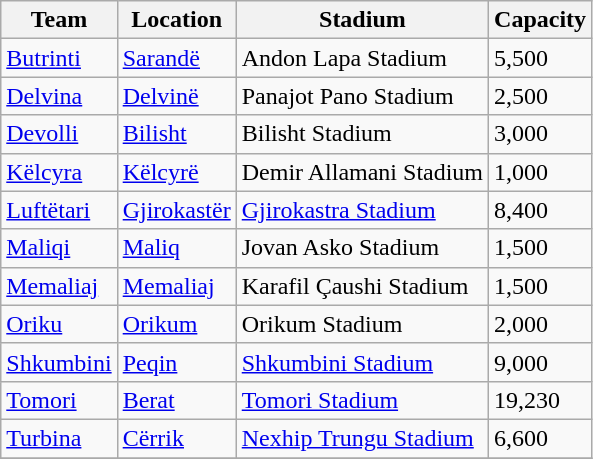<table class="wikitable sortable">
<tr>
<th>Team</th>
<th>Location</th>
<th>Stadium</th>
<th>Capacity</th>
</tr>
<tr>
<td><a href='#'>Butrinti</a></td>
<td><a href='#'>Sarandë</a></td>
<td>Andon Lapa Stadium</td>
<td>5,500</td>
</tr>
<tr>
<td><a href='#'>Delvina</a></td>
<td><a href='#'>Delvinë</a></td>
<td>Panajot Pano Stadium</td>
<td>2,500</td>
</tr>
<tr>
<td><a href='#'>Devolli</a></td>
<td><a href='#'>Bilisht</a></td>
<td>Bilisht Stadium</td>
<td>3,000</td>
</tr>
<tr>
<td><a href='#'>Këlcyra</a></td>
<td><a href='#'>Këlcyrë</a></td>
<td>Demir Allamani Stadium</td>
<td>1,000</td>
</tr>
<tr>
<td><a href='#'>Luftëtari</a></td>
<td><a href='#'>Gjirokastër</a></td>
<td><a href='#'>Gjirokastra Stadium</a></td>
<td>8,400</td>
</tr>
<tr>
<td><a href='#'>Maliqi</a></td>
<td><a href='#'>Maliq</a></td>
<td>Jovan Asko Stadium</td>
<td>1,500</td>
</tr>
<tr>
<td><a href='#'>Memaliaj</a></td>
<td><a href='#'>Memaliaj</a></td>
<td>Karafil Çaushi Stadium</td>
<td>1,500</td>
</tr>
<tr>
<td><a href='#'>Oriku</a></td>
<td><a href='#'>Orikum</a></td>
<td>Orikum Stadium</td>
<td>2,000</td>
</tr>
<tr>
<td><a href='#'>Shkumbini</a></td>
<td><a href='#'>Peqin</a></td>
<td><a href='#'>Shkumbini Stadium</a></td>
<td>9,000</td>
</tr>
<tr>
<td><a href='#'>Tomori</a></td>
<td><a href='#'>Berat</a></td>
<td><a href='#'>Tomori Stadium</a></td>
<td>19,230</td>
</tr>
<tr>
<td><a href='#'>Turbina</a></td>
<td><a href='#'>Cërrik</a></td>
<td><a href='#'>Nexhip Trungu Stadium</a></td>
<td>6,600</td>
</tr>
<tr>
</tr>
</table>
